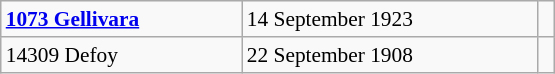<table class="wikitable" style="font-size: 89%; float: left; width: 26em; margin-right: 1em">
<tr>
<td><strong><a href='#'>1073 Gellivara</a></strong></td>
<td>14 September 1923</td>
<td></td>
</tr>
<tr>
<td>14309 Defoy</td>
<td>22 September 1908</td>
<td></td>
</tr>
</table>
